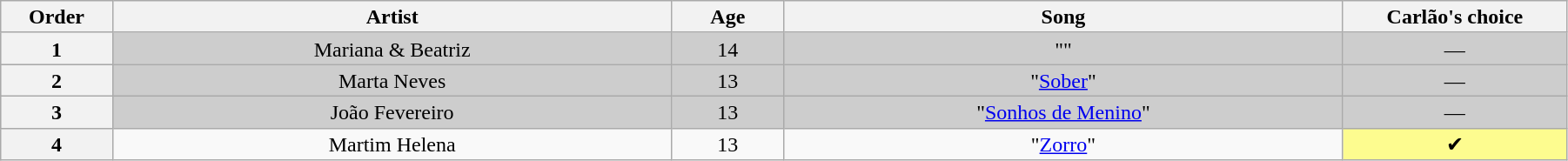<table class="wikitable" style="text-align:center; line-height:17px; width:95%">
<tr>
<th width="05%">Order</th>
<th width="25%">Artist</th>
<th width="05%">Age</th>
<th width="25%">Song</th>
<th width="10%">Carlão's choice</th>
</tr>
<tr style="background:#cdcdcd">
<th>1</th>
<td>Mariana & Beatriz</td>
<td>14</td>
<td>""</td>
<td>—</td>
</tr>
<tr style="background:#cdcdcd">
<th>2</th>
<td>Marta Neves</td>
<td>13</td>
<td>"<a href='#'>Sober</a>"</td>
<td>—</td>
</tr>
<tr style="background:#cdcdcd">
<th>3</th>
<td>João Fevereiro</td>
<td>13</td>
<td>"<a href='#'>Sonhos de Menino</a>"</td>
<td>—</td>
</tr>
<tr>
<th>4</th>
<td>Martim Helena</td>
<td>13</td>
<td>"<a href='#'>Zorro</a>"</td>
<td style="background:#fdfc8f">✔</td>
</tr>
</table>
